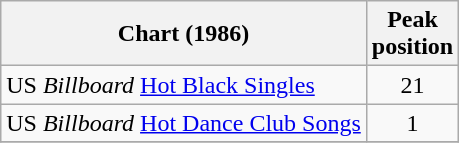<table class="wikitable sortable plainrowheaders" style="text-align:center">
<tr>
<th align="left">Chart (1986)</th>
<th align="left">Peak<br>position</th>
</tr>
<tr>
<td align="left">US <em>Billboard</em> <a href='#'>Hot Black Singles</a></td>
<td style="text-align:center;">21</td>
</tr>
<tr>
<td align="left">US <em>Billboard</em> <a href='#'>Hot Dance Club Songs</a></td>
<td style="text-align:center;">1</td>
</tr>
<tr>
</tr>
</table>
